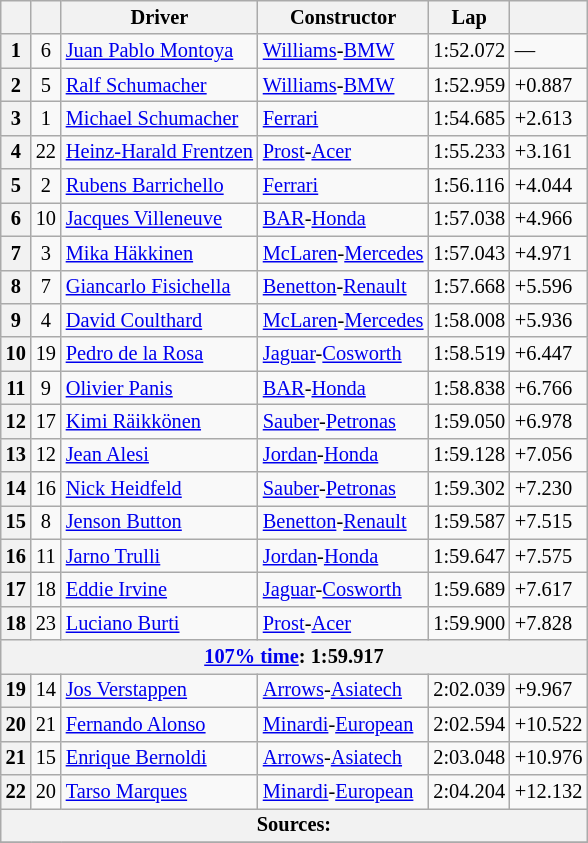<table class="wikitable sortable" style="font-size: 85%;">
<tr>
<th scope="col"></th>
<th scope="col"></th>
<th scope="col">Driver</th>
<th scope="col">Constructor</th>
<th scope="col">Lap</th>
<th scope="col"></th>
</tr>
<tr>
<th scope="row">1</th>
<td align="center">6</td>
<td data-sort-value="MON"> <a href='#'>Juan Pablo Montoya</a></td>
<td><a href='#'>Williams</a>-<a href='#'>BMW</a></td>
<td>1:52.072</td>
<td>—</td>
</tr>
<tr>
<th scope="row">2</th>
<td align="center">5</td>
<td data-sort-value="SCH2"> <a href='#'>Ralf Schumacher</a></td>
<td><a href='#'>Williams</a>-<a href='#'>BMW</a></td>
<td>1:52.959</td>
<td>+0.887</td>
</tr>
<tr>
<th scope="row">3</th>
<td align="center">1</td>
<td data-sort-value="SCH1"> <a href='#'>Michael Schumacher</a></td>
<td><a href='#'>Ferrari</a></td>
<td>1:54.685</td>
<td>+2.613</td>
</tr>
<tr>
<th scope="row">4</th>
<td align="center">22</td>
<td data-sort-value="FRE"> <a href='#'>Heinz-Harald Frentzen</a></td>
<td><a href='#'>Prost</a>-<a href='#'>Acer</a></td>
<td>1:55.233</td>
<td>+3.161</td>
</tr>
<tr>
<th scope="row">5</th>
<td align="center">2</td>
<td data-sort-value="BAR"> <a href='#'>Rubens Barrichello</a></td>
<td><a href='#'>Ferrari</a></td>
<td>1:56.116</td>
<td>+4.044</td>
</tr>
<tr>
<th scope="row">6</th>
<td align="center">10</td>
<td data-sort-value="VIL"> <a href='#'>Jacques Villeneuve</a></td>
<td><a href='#'>BAR</a>-<a href='#'>Honda</a></td>
<td>1:57.038</td>
<td>+4.966</td>
</tr>
<tr>
<th scope="row">7</th>
<td align="center">3</td>
<td data-sort-value="HAK"> <a href='#'>Mika Häkkinen</a></td>
<td><a href='#'>McLaren</a>-<a href='#'>Mercedes</a></td>
<td>1:57.043</td>
<td>+4.971</td>
</tr>
<tr>
<th scope="row">8</th>
<td align="center">7</td>
<td data-sort-value="FIS"> <a href='#'>Giancarlo Fisichella</a></td>
<td><a href='#'>Benetton</a>-<a href='#'>Renault</a></td>
<td>1:57.668</td>
<td>+5.596</td>
</tr>
<tr>
<th scope="row">9</th>
<td align="center">4</td>
<td data-sort-value="COU"> <a href='#'>David Coulthard</a></td>
<td><a href='#'>McLaren</a>-<a href='#'>Mercedes</a></td>
<td>1:58.008</td>
<td>+5.936</td>
</tr>
<tr>
<th scope="row">10</th>
<td align="center">19</td>
<td data-sort-value="DLR"> <a href='#'>Pedro de la Rosa</a></td>
<td><a href='#'>Jaguar</a>-<a href='#'>Cosworth</a></td>
<td>1:58.519</td>
<td>+6.447</td>
</tr>
<tr>
<th scope="row">11</th>
<td align="center">9</td>
<td data-sort-value="PAN"> <a href='#'>Olivier Panis</a></td>
<td><a href='#'>BAR</a>-<a href='#'>Honda</a></td>
<td>1:58.838</td>
<td>+6.766</td>
</tr>
<tr>
<th scope="row">12</th>
<td align="center">17</td>
<td data-sort-value="RAI"> <a href='#'>Kimi Räikkönen</a></td>
<td><a href='#'>Sauber</a>-<a href='#'>Petronas</a></td>
<td>1:59.050</td>
<td>+6.978</td>
</tr>
<tr>
<th scope="row">13</th>
<td align="center">12</td>
<td data-sort-value="ALE"> <a href='#'>Jean Alesi</a></td>
<td><a href='#'>Jordan</a>-<a href='#'>Honda</a></td>
<td>1:59.128</td>
<td>+7.056</td>
</tr>
<tr>
<th scope="row">14</th>
<td align="center">16</td>
<td data-sort-value="HEI"> <a href='#'>Nick Heidfeld</a></td>
<td><a href='#'>Sauber</a>-<a href='#'>Petronas</a></td>
<td>1:59.302</td>
<td>+7.230</td>
</tr>
<tr>
<th scope="row">15</th>
<td align="center">8</td>
<td data-sort-value="BUT"> <a href='#'>Jenson Button</a></td>
<td><a href='#'>Benetton</a>-<a href='#'>Renault</a></td>
<td>1:59.587</td>
<td>+7.515</td>
</tr>
<tr>
<th scope="row">16</th>
<td align="center">11</td>
<td data-sort-value="TRU"> <a href='#'>Jarno Trulli</a></td>
<td><a href='#'>Jordan</a>-<a href='#'>Honda</a></td>
<td>1:59.647</td>
<td>+7.575</td>
</tr>
<tr>
<th scope="row">17</th>
<td align="center">18</td>
<td data-sort-value="IRV"> <a href='#'>Eddie Irvine</a></td>
<td><a href='#'>Jaguar</a>-<a href='#'>Cosworth</a></td>
<td>1:59.689</td>
<td>+7.617</td>
</tr>
<tr>
<th scope="row">18</th>
<td align="center">23</td>
<td data-sort-value="BUR"> <a href='#'>Luciano Burti</a></td>
<td><a href='#'>Prost</a>-<a href='#'>Acer</a></td>
<td>1:59.900</td>
<td>+7.828</td>
</tr>
<tr>
<th colspan="8"><a href='#'>107% time</a>: 1:59.917</th>
</tr>
<tr>
<th scope="row">19</th>
<td align="center">14</td>
<td data-sort-value="VER"> <a href='#'>Jos Verstappen</a></td>
<td><a href='#'>Arrows</a>-<a href='#'>Asiatech</a></td>
<td>2:02.039</td>
<td>+9.967</td>
</tr>
<tr>
<th scope="row">20</th>
<td align="center">21</td>
<td data-sort-value="ALO"> <a href='#'>Fernando Alonso</a></td>
<td><a href='#'>Minardi</a>-<a href='#'>European</a></td>
<td>2:02.594</td>
<td>+10.522</td>
</tr>
<tr>
<th scope="row">21</th>
<td align="center">15</td>
<td data-sort-value="BER"> <a href='#'>Enrique Bernoldi</a></td>
<td><a href='#'>Arrows</a>-<a href='#'>Asiatech</a></td>
<td>2:03.048</td>
<td>+10.976</td>
</tr>
<tr>
<th scope="row">22</th>
<td align="center">20</td>
<td data-sort-value="MAR"> <a href='#'>Tarso Marques</a></td>
<td><a href='#'>Minardi</a>-<a href='#'>European</a></td>
<td>2:04.204</td>
<td>+12.132</td>
</tr>
<tr class="sortbottom">
<th colspan="6">Sources:</th>
</tr>
<tr>
</tr>
</table>
